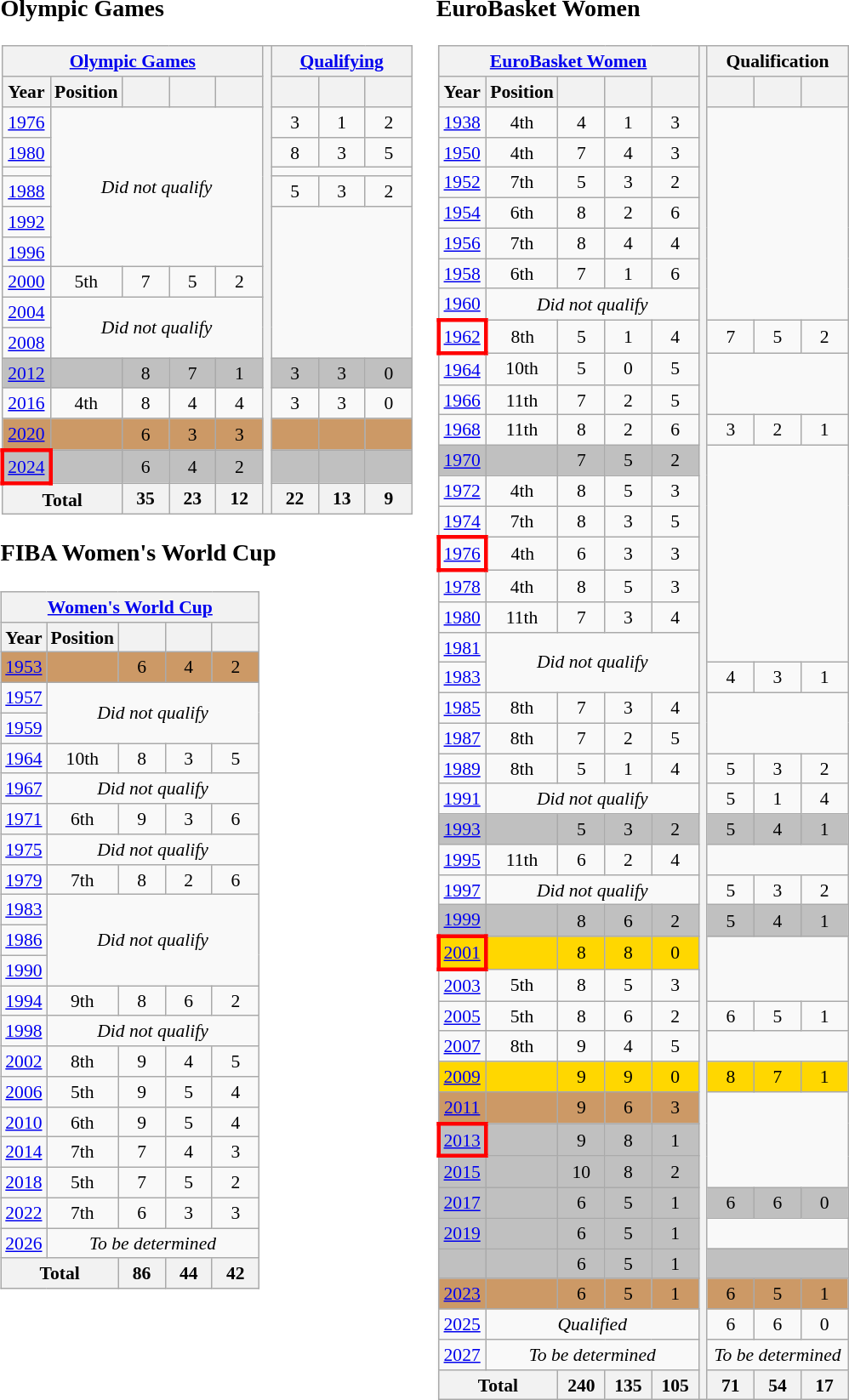<table>
<tr>
<td valign=top width=0%><br><h3>Olympic Games</h3><table class="wikitable" style="text-align: center;font-size:90%;">
<tr>
<th colspan="5"><a href='#'>Olympic Games</a></th>
<th rowspan="16"></th>
<th colspan="3"><a href='#'>Qualifying</a></th>
</tr>
<tr>
<th>Year</th>
<th>Position</th>
<th width="30"></th>
<th width="30"></th>
<th width="30"></th>
<th width="30"></th>
<th width="30"></th>
<th width="30"></th>
</tr>
<tr>
<td> <a href='#'>1976</a></td>
<td colspan="4" rowspan="6"><em>Did not qualify</em></td>
<td>3</td>
<td>1</td>
<td>2</td>
</tr>
<tr>
<td> <a href='#'>1980</a></td>
<td>8</td>
<td>3</td>
<td>5</td>
</tr>
<tr>
<td></td>
<td colspan="3"></td>
</tr>
<tr>
<td> <a href='#'>1988</a></td>
<td>5</td>
<td>3</td>
<td>2</td>
</tr>
<tr>
<td> <a href='#'>1992</a></td>
<td colspan="3" rowspan="5"></td>
</tr>
<tr>
<td> <a href='#'>1996</a></td>
</tr>
<tr>
<td> <a href='#'>2000</a></td>
<td>5th</td>
<td>7</td>
<td>5</td>
<td>2</td>
</tr>
<tr>
<td> <a href='#'>2004</a></td>
<td colspan="4" rowspan="2"><em>Did not qualify</em></td>
</tr>
<tr>
<td> <a href='#'>2008</a></td>
</tr>
<tr bgcolor=silver>
<td> <a href='#'>2012</a></td>
<td></td>
<td>8</td>
<td>7</td>
<td>1</td>
<td>3</td>
<td>3</td>
<td>0</td>
</tr>
<tr>
<td> <a href='#'>2016</a></td>
<td>4th</td>
<td>8</td>
<td>4</td>
<td>4</td>
<td>3</td>
<td>3</td>
<td>0</td>
</tr>
<tr bgcolor=cc9966>
<td> <a href='#'>2020</a></td>
<td></td>
<td>6</td>
<td>3</td>
<td>3</td>
<td></td>
<td></td>
<td></td>
</tr>
<tr bgcolor=silver>
<td style="border: 3px solid red"> <a href='#'>2024</a></td>
<td></td>
<td>6</td>
<td>4</td>
<td>2</td>
<td></td>
<td></td>
<td></td>
</tr>
<tr>
<th colspan="2">Total</th>
<th>35</th>
<th>23</th>
<th>12</th>
<th>22</th>
<th>13</th>
<th>9</th>
</tr>
</table>
<h3>FIBA Women's World Cup</h3><table class="wikitable" style="text-align: center;font-size:90%;">
<tr>
<th colspan="5"><a href='#'>Women's World Cup</a></th>
</tr>
<tr>
<th>Year</th>
<th>Position</th>
<th width="30"></th>
<th width="30"></th>
<th width="30"></th>
</tr>
<tr bgcolor=cc9966>
<td> <a href='#'>1953</a></td>
<td></td>
<td>6</td>
<td>4</td>
<td>2</td>
</tr>
<tr>
<td> <a href='#'>1957</a></td>
<td colspan="4" rowspan="2"><em>Did not qualify</em></td>
</tr>
<tr>
<td> <a href='#'>1959</a></td>
</tr>
<tr>
<td> <a href='#'>1964</a></td>
<td>10th</td>
<td>8</td>
<td>3</td>
<td>5</td>
</tr>
<tr>
<td> <a href='#'>1967</a></td>
<td colspan="4"><em>Did not qualify</em></td>
</tr>
<tr>
<td> <a href='#'>1971</a></td>
<td>6th</td>
<td>9</td>
<td>3</td>
<td>6</td>
</tr>
<tr>
<td> <a href='#'>1975</a></td>
<td colspan="4"><em>Did not qualify</em></td>
</tr>
<tr>
<td> <a href='#'>1979</a></td>
<td>7th</td>
<td>8</td>
<td>2</td>
<td>6</td>
</tr>
<tr>
<td> <a href='#'>1983</a></td>
<td colspan="4" rowspan="3"><em>Did not qualify</em></td>
</tr>
<tr>
<td> <a href='#'>1986</a></td>
</tr>
<tr>
<td> <a href='#'>1990</a></td>
</tr>
<tr>
<td> <a href='#'>1994</a></td>
<td>9th</td>
<td>8</td>
<td>6</td>
<td>2</td>
</tr>
<tr>
<td> <a href='#'>1998</a></td>
<td colspan="4"><em>Did not qualify</em></td>
</tr>
<tr>
<td> <a href='#'>2002</a></td>
<td>8th</td>
<td>9</td>
<td>4</td>
<td>5</td>
</tr>
<tr>
<td> <a href='#'>2006</a></td>
<td>5th</td>
<td>9</td>
<td>5</td>
<td>4</td>
</tr>
<tr>
<td> <a href='#'>2010</a></td>
<td>6th</td>
<td>9</td>
<td>5</td>
<td>4</td>
</tr>
<tr>
<td> <a href='#'>2014</a></td>
<td>7th</td>
<td>7</td>
<td>4</td>
<td>3</td>
</tr>
<tr>
<td> <a href='#'>2018</a></td>
<td>5th</td>
<td>7</td>
<td>5</td>
<td>2</td>
</tr>
<tr>
<td> <a href='#'>2022</a></td>
<td>7th</td>
<td>6</td>
<td>3</td>
<td>3</td>
</tr>
<tr>
<td> <a href='#'>2026</a></td>
<td colspan="4"><em>To be determined</em></td>
</tr>
<tr>
<th colspan="2">Total</th>
<th>86</th>
<th>44</th>
<th>42</th>
</tr>
</table>
</td>
<td valign=top width=0%><br><h3>EuroBasket Women</h3><table class="wikitable" style="text-align: center;font-size:90%;">
<tr>
<th colspan="5"><a href='#'>EuroBasket Women</a></th>
<th rowspan="44"></th>
<th colspan="3">Qualification</th>
</tr>
<tr>
<th>Year</th>
<th>Position</th>
<th width="30"></th>
<th width="30"></th>
<th width="30"></th>
<th width="30"></th>
<th width="30"></th>
<th width="30"></th>
</tr>
<tr>
<td> <a href='#'>1938</a></td>
<td>4th</td>
<td>4</td>
<td>1</td>
<td>3</td>
<td colspan="3" rowspan="7"></td>
</tr>
<tr>
<td> <a href='#'>1950</a></td>
<td>4th</td>
<td>7</td>
<td>4</td>
<td>3</td>
</tr>
<tr>
<td> <a href='#'>1952</a></td>
<td>7th</td>
<td>5</td>
<td>3</td>
<td>2</td>
</tr>
<tr>
<td> <a href='#'>1954</a></td>
<td>6th</td>
<td>8</td>
<td>2</td>
<td>6</td>
</tr>
<tr>
<td> <a href='#'>1956</a></td>
<td>7th</td>
<td>8</td>
<td>4</td>
<td>4</td>
</tr>
<tr>
<td> <a href='#'>1958</a></td>
<td>6th</td>
<td>7</td>
<td>1</td>
<td>6</td>
</tr>
<tr>
<td> <a href='#'>1960</a></td>
<td colspan="4"><em>Did not qualify</em></td>
</tr>
<tr>
<td style="border: 3px solid red"> <a href='#'>1962</a></td>
<td>8th</td>
<td>5</td>
<td>1</td>
<td>4</td>
<td>7</td>
<td>5</td>
<td>2</td>
</tr>
<tr>
<td> <a href='#'>1964</a></td>
<td>10th</td>
<td>5</td>
<td>0</td>
<td>5</td>
<td colspan="3" rowspan="2"></td>
</tr>
<tr>
<td> <a href='#'>1966</a></td>
<td>11th</td>
<td>7</td>
<td>2</td>
<td>5</td>
</tr>
<tr>
<td> <a href='#'>1968</a></td>
<td>11th</td>
<td>8</td>
<td>2</td>
<td>6</td>
<td>3</td>
<td>2</td>
<td>1</td>
</tr>
<tr bgcolor=silver>
<td> <a href='#'>1970</a></td>
<td></td>
<td>7</td>
<td>5</td>
<td>2</td>
</tr>
<tr>
<td> <a href='#'>1972</a></td>
<td>4th</td>
<td>8</td>
<td>5</td>
<td>3</td>
</tr>
<tr>
<td> <a href='#'>1974</a></td>
<td>7th</td>
<td>8</td>
<td>3</td>
<td>5</td>
</tr>
<tr>
<td style="border: 3px solid red"> <a href='#'>1976</a></td>
<td>4th</td>
<td>6</td>
<td>3</td>
<td>3</td>
</tr>
<tr>
<td> <a href='#'>1978</a></td>
<td>4th</td>
<td>8</td>
<td>5</td>
<td>3</td>
</tr>
<tr>
<td> <a href='#'>1980</a></td>
<td>11th</td>
<td>7</td>
<td>3</td>
<td>4</td>
</tr>
<tr>
<td> <a href='#'>1981</a></td>
<td colspan="4" rowspan="2"><em>Did not qualify</em></td>
</tr>
<tr>
<td> <a href='#'>1983</a></td>
<td>4</td>
<td>3</td>
<td>1</td>
</tr>
<tr>
<td> <a href='#'>1985</a></td>
<td>8th</td>
<td>7</td>
<td>3</td>
<td>4</td>
<td colspan="3" rowspan="2"></td>
</tr>
<tr>
<td> <a href='#'>1987</a></td>
<td>8th</td>
<td>7</td>
<td>2</td>
<td>5</td>
</tr>
<tr>
<td> <a href='#'>1989</a></td>
<td>8th</td>
<td>5</td>
<td>1</td>
<td>4</td>
<td>5</td>
<td>3</td>
<td>2</td>
</tr>
<tr>
<td> <a href='#'>1991</a></td>
<td colspan="4"><em>Did not qualify</em></td>
<td>5</td>
<td>1</td>
<td>4</td>
</tr>
<tr bgcolor=silver>
<td> <a href='#'>1993</a></td>
<td></td>
<td>5</td>
<td>3</td>
<td>2</td>
<td>5</td>
<td>4</td>
<td>1</td>
</tr>
<tr>
<td> <a href='#'>1995</a></td>
<td>11th</td>
<td>6</td>
<td>2</td>
<td>4</td>
<td colspan="3"></td>
</tr>
<tr>
<td> <a href='#'>1997</a></td>
<td colspan="4"><em>Did not qualify</em></td>
<td>5</td>
<td>3</td>
<td>2</td>
</tr>
<tr bgcolor=silver>
<td> <a href='#'>1999</a></td>
<td></td>
<td>8</td>
<td>6</td>
<td>2</td>
<td>5</td>
<td>4</td>
<td>1</td>
</tr>
<tr bgcolor=gold>
<td style="border: 3px solid red"> <a href='#'>2001</a></td>
<td></td>
<td>8</td>
<td>8</td>
<td>0</td>
</tr>
<tr>
<td> <a href='#'>2003</a></td>
<td>5th</td>
<td>8</td>
<td>5</td>
<td>3</td>
</tr>
<tr>
<td> <a href='#'>2005</a></td>
<td>5th</td>
<td>8</td>
<td>6</td>
<td>2</td>
<td>6</td>
<td>5</td>
<td>1</td>
</tr>
<tr>
<td> <a href='#'>2007</a></td>
<td>8th</td>
<td>9</td>
<td>4</td>
<td>5</td>
<td colspan="3"></td>
</tr>
<tr bgcolor=gold>
<td> <a href='#'>2009</a></td>
<td></td>
<td>9</td>
<td>9</td>
<td>0</td>
<td>8</td>
<td>7</td>
<td>1</td>
</tr>
<tr bgcolor=cc9966>
<td> <a href='#'>2011</a></td>
<td></td>
<td>9</td>
<td>6</td>
<td>3</td>
</tr>
<tr bgcolor=silver>
<td style="border: 3px solid red"> <a href='#'>2013</a></td>
<td></td>
<td>9</td>
<td>8</td>
<td>1</td>
</tr>
<tr bgcolor=silver>
<td> <a href='#'>2015</a></td>
<td></td>
<td>10</td>
<td>8</td>
<td>2</td>
</tr>
<tr bgcolor=silver>
<td> <a href='#'>2017</a></td>
<td></td>
<td>6</td>
<td>5</td>
<td>1</td>
<td>6</td>
<td>6</td>
<td>0</td>
</tr>
<tr bgcolor=silver>
<td> <a href='#'>2019</a></td>
<td></td>
<td>6</td>
<td>5</td>
<td>1</td>
</tr>
<tr bgcolor=silver>
<td></td>
<td></td>
<td>6</td>
<td>5</td>
<td>1</td>
<td colspan=3"></td>
</tr>
<tr bgcolor=cc9966>
<td> <a href='#'>2023</a></td>
<td></td>
<td>6</td>
<td>5</td>
<td>1</td>
<td>6</td>
<td>5</td>
<td>1</td>
</tr>
<tr>
<td> <a href='#'>2025</a></td>
<td colspan=4><em>Qualified</em></td>
<td>6</td>
<td>6</td>
<td>0</td>
</tr>
<tr>
<td> <a href='#'>2027</a></td>
<td colspan=4><em>To be determined</em></td>
<td colspan=3><em>To be determined</em></td>
</tr>
<tr>
<th colspan="2">Total</th>
<th>240</th>
<th>135</th>
<th>105</th>
<th>71</th>
<th>54</th>
<th>17</th>
</tr>
</table>
</td>
</tr>
</table>
